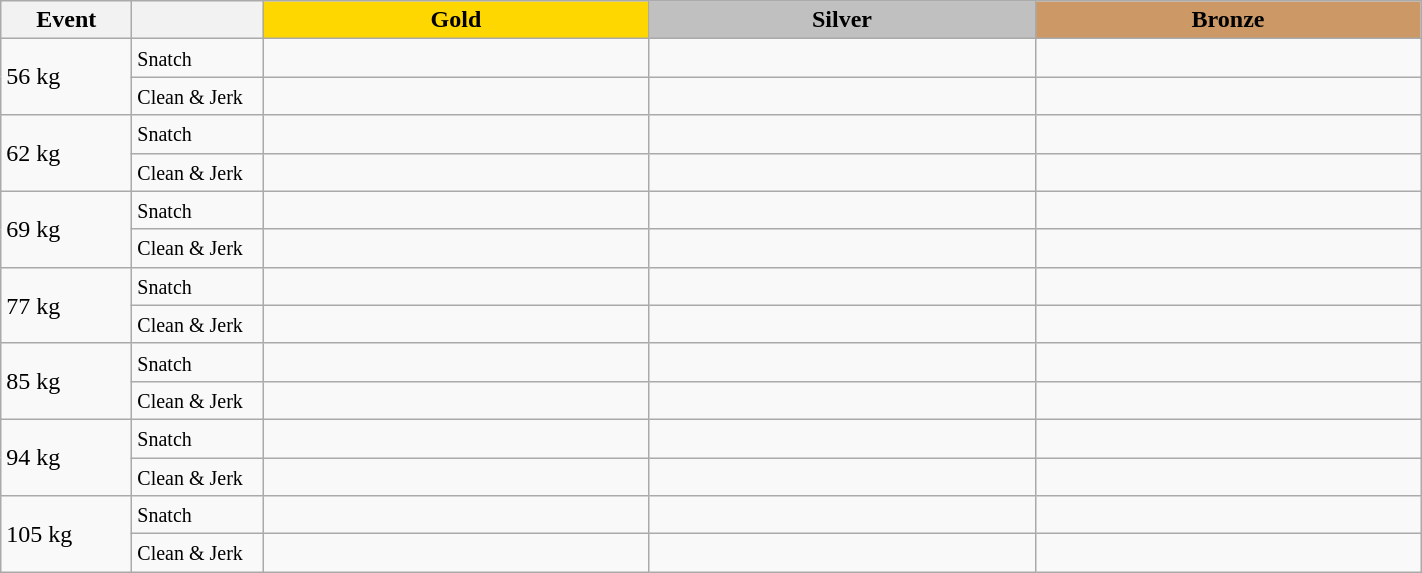<table class="wikitable">
<tr>
<th width=80>Event</th>
<th width=80></th>
<td bgcolor=gold align="center" colspan=1 width=250><strong>Gold</strong></td>
<td bgcolor=silver align="center" colspan=1 width=250><strong>Silver</strong></td>
<td bgcolor=#cc9966 colspan=1 align="center" width=250><strong>Bronze</strong></td>
</tr>
<tr>
<td rowspan=2>56 kg<br></td>
<td><small>Snatch</small></td>
<td></td>
<td></td>
<td></td>
</tr>
<tr>
<td><small>Clean & Jerk</small></td>
<td></td>
<td></td>
<td></td>
</tr>
<tr>
<td rowspan=2>62 kg<br></td>
<td><small>Snatch</small></td>
<td></td>
<td></td>
<td></td>
</tr>
<tr>
<td><small>Clean & Jerk</small></td>
<td></td>
<td></td>
<td></td>
</tr>
<tr>
<td rowspan=2>69 kg<br></td>
<td><small>Snatch</small></td>
<td></td>
<td></td>
<td></td>
</tr>
<tr>
<td><small>Clean & Jerk</small></td>
<td></td>
<td></td>
<td></td>
</tr>
<tr>
<td rowspan=2>77 kg<br></td>
<td><small>Snatch</small></td>
<td></td>
<td></td>
<td></td>
</tr>
<tr>
<td><small>Clean & Jerk</small></td>
<td></td>
<td></td>
<td></td>
</tr>
<tr>
<td rowspan=2>85 kg<br></td>
<td><small>Snatch</small></td>
<td></td>
<td></td>
<td></td>
</tr>
<tr>
<td><small>Clean & Jerk</small></td>
<td></td>
<td></td>
<td></td>
</tr>
<tr>
<td rowspan=2>94 kg<br></td>
<td><small>Snatch</small></td>
<td></td>
<td></td>
<td></td>
</tr>
<tr>
<td><small>Clean & Jerk</small></td>
<td></td>
<td></td>
<td></td>
</tr>
<tr>
<td rowspan=2>105 kg<br></td>
<td><small>Snatch</small></td>
<td></td>
<td></td>
<td></td>
</tr>
<tr>
<td><small>Clean & Jerk</small></td>
<td></td>
<td></td>
<td></td>
</tr>
</table>
